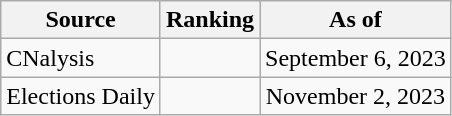<table class="wikitable" style="text-align:center">
<tr>
<th>Source</th>
<th>Ranking</th>
<th>As of</th>
</tr>
<tr>
<td align=left>CNalysis</td>
<td></td>
<td>September 6, 2023</td>
</tr>
<tr>
<td align=left>Elections Daily</td>
<td></td>
<td>November 2, 2023</td>
</tr>
</table>
